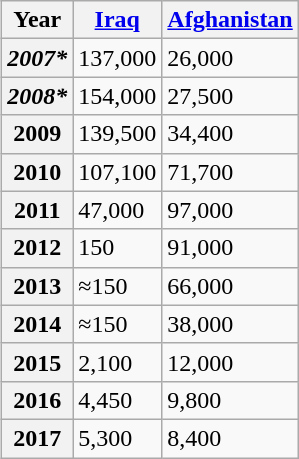<table class="wikitable" align="right" style="margin-left:1em">
<tr>
<th>Year</th>
<th><a href='#'>Iraq</a></th>
<th><a href='#'>Afghanistan</a></th>
</tr>
<tr>
<th><em>2007*</em></th>
<td>137,000</td>
<td>26,000</td>
</tr>
<tr>
<th><em>2008*</em></th>
<td>154,000</td>
<td>27,500</td>
</tr>
<tr>
<th>2009</th>
<td>139,500</td>
<td>34,400</td>
</tr>
<tr>
<th>2010</th>
<td>107,100</td>
<td>71,700</td>
</tr>
<tr>
<th>2011</th>
<td>47,000</td>
<td>97,000</td>
</tr>
<tr>
<th>2012</th>
<td>150</td>
<td>91,000</td>
</tr>
<tr>
<th>2013</th>
<td>≈150</td>
<td>66,000</td>
</tr>
<tr>
<th>2014</th>
<td>≈150</td>
<td>38,000</td>
</tr>
<tr>
<th>2015</th>
<td>2,100</td>
<td>12,000</td>
</tr>
<tr>
<th>2016</th>
<td>4,450</td>
<td>9,800</td>
</tr>
<tr>
<th>2017</th>
<td>5,300</td>
<td>8,400</td>
</tr>
</table>
